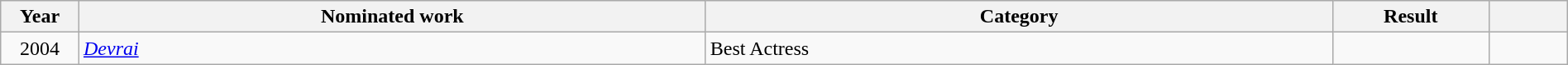<table class="wikitable sortable" width=100%>
<tr>
<th width=5%>Year</th>
<th width=40%>Nominated work</th>
<th width=40%>Category</th>
<th width=10%>Result</th>
<th width=5%></th>
</tr>
<tr>
<td style="text-align:center;">2004</td>
<td><em><a href='#'>Devrai</a></em></td>
<td>Best Actress</td>
<td></td>
<td style="text-align:center;"></td>
</tr>
</table>
